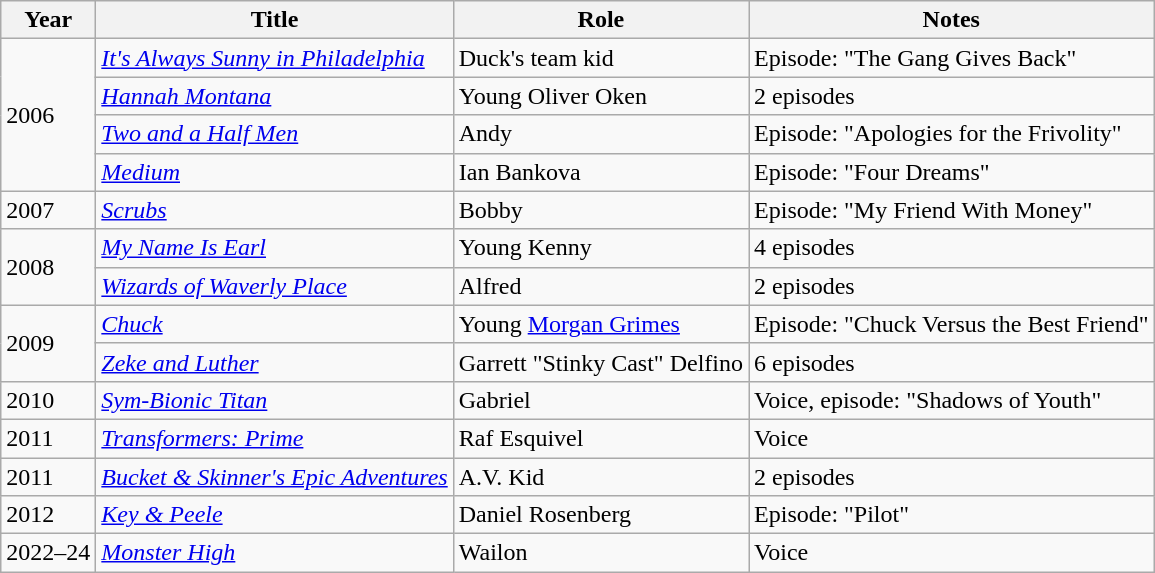<table class=wikitable>
<tr>
<th>Year</th>
<th>Title</th>
<th>Role</th>
<th>Notes</th>
</tr>
<tr>
<td rowspan=4>2006</td>
<td><em><a href='#'>It's Always Sunny in Philadelphia</a></em></td>
<td>Duck's team kid</td>
<td>Episode: "The Gang Gives Back"</td>
</tr>
<tr>
<td><em><a href='#'>Hannah Montana</a></em></td>
<td>Young Oliver Oken</td>
<td>2 episodes</td>
</tr>
<tr>
<td><em><a href='#'>Two and a Half Men</a></em></td>
<td>Andy</td>
<td>Episode: "Apologies for the Frivolity"</td>
</tr>
<tr>
<td><em><a href='#'>Medium</a></em></td>
<td>Ian Bankova</td>
<td>Episode: "Four Dreams"</td>
</tr>
<tr>
<td>2007</td>
<td><em><a href='#'>Scrubs</a></em></td>
<td>Bobby</td>
<td>Episode: "My Friend With Money"</td>
</tr>
<tr>
<td rowspan=2>2008</td>
<td><em><a href='#'>My Name Is Earl</a></em></td>
<td>Young Kenny</td>
<td>4 episodes</td>
</tr>
<tr>
<td><em><a href='#'>Wizards of Waverly Place</a></em></td>
<td>Alfred</td>
<td>2 episodes</td>
</tr>
<tr>
<td rowspan=2>2009</td>
<td><em><a href='#'>Chuck</a></em></td>
<td>Young <a href='#'>Morgan Grimes</a></td>
<td>Episode: "Chuck Versus the Best Friend"</td>
</tr>
<tr>
<td><em><a href='#'>Zeke and Luther</a></em></td>
<td>Garrett "Stinky Cast" Delfino</td>
<td>6 episodes</td>
</tr>
<tr>
<td>2010</td>
<td><em><a href='#'>Sym-Bionic Titan</a></em></td>
<td>Gabriel</td>
<td>Voice, episode: "Shadows of Youth"</td>
</tr>
<tr>
<td>2011</td>
<td><em><a href='#'>Transformers: Prime</a></em></td>
<td>Raf Esquivel</td>
<td>Voice</td>
</tr>
<tr>
<td>2011</td>
<td><em><a href='#'>Bucket & Skinner's Epic Adventures</a></em></td>
<td>A.V. Kid</td>
<td>2 episodes</td>
</tr>
<tr>
<td>2012</td>
<td><em><a href='#'>Key & Peele</a></em></td>
<td>Daniel Rosenberg</td>
<td>Episode: "Pilot"</td>
</tr>
<tr>
<td>2022–24</td>
<td><em><a href='#'>Monster High</a></em></td>
<td>Wailon</td>
<td>Voice</td>
</tr>
</table>
